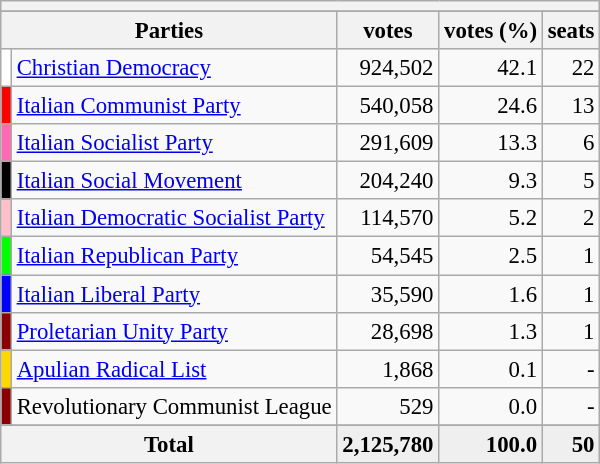<table class="wikitable" style="font-size:95%">
<tr>
<th colspan=5></th>
</tr>
<tr>
</tr>
<tr bgcolor="EFEFEF">
<th colspan=2>Parties</th>
<th>votes</th>
<th>votes (%)</th>
<th>seats</th>
</tr>
<tr>
<td bgcolor=White></td>
<td><a href='#'>Christian Democracy</a></td>
<td align=right>924,502</td>
<td align=right>42.1</td>
<td align=right>22</td>
</tr>
<tr>
<td bgcolor=Red></td>
<td><a href='#'>Italian Communist Party</a></td>
<td align=right>540,058</td>
<td align=right>24.6</td>
<td align=right>13</td>
</tr>
<tr>
<td bgcolor=Hotpink></td>
<td><a href='#'>Italian Socialist Party</a></td>
<td align=right>291,609</td>
<td align=right>13.3</td>
<td align=right>6</td>
</tr>
<tr>
<td bgcolor=Black></td>
<td><a href='#'>Italian Social Movement</a></td>
<td align=right>204,240</td>
<td align=right>9.3</td>
<td align=right>5</td>
</tr>
<tr>
<td bgcolor=Pink></td>
<td><a href='#'>Italian Democratic Socialist Party</a></td>
<td align=right>114,570</td>
<td align=right>5.2</td>
<td align=right>2</td>
</tr>
<tr>
<td bgcolor=Lime></td>
<td><a href='#'>Italian Republican Party</a></td>
<td align=right>54,545</td>
<td align=right>2.5</td>
<td align=right>1</td>
</tr>
<tr>
<td bgcolor=Blue></td>
<td><a href='#'>Italian Liberal Party</a></td>
<td align=right>35,590</td>
<td align=right>1.6</td>
<td align=right>1</td>
</tr>
<tr>
<td bgcolor=Darkred></td>
<td><a href='#'>Proletarian Unity Party</a></td>
<td align=right>28,698</td>
<td align=right>1.3</td>
<td align=right>1</td>
</tr>
<tr>
<td bgcolor=Gold></td>
<td><a href='#'>Apulian Radical List</a></td>
<td align=right>1,868</td>
<td align=right>0.1</td>
<td align=right>-</td>
</tr>
<tr>
<td bgcolor=Darkred></td>
<td>Revolutionary Communist League</td>
<td align=right>529</td>
<td align=right>0.0</td>
<td align=right>-</td>
</tr>
<tr>
</tr>
<tr bgcolor="EFEFEF">
<th colspan=2><strong>Total</strong></th>
<td align=right><strong>2,125,780</strong></td>
<td align=right><strong>100.0</strong></td>
<td align=right><strong>50</strong></td>
</tr>
</table>
